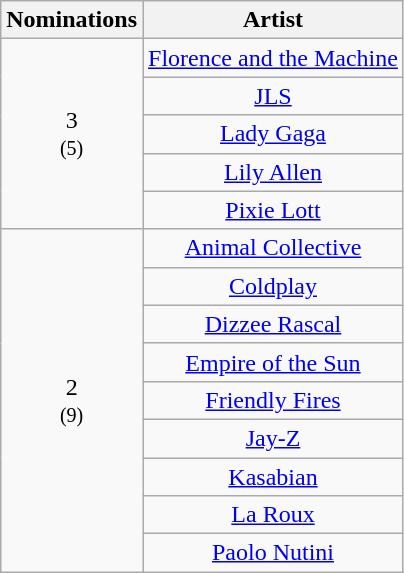<table class="wikitable" rowspan="2" style="text-align:center;">
<tr>
<th scope="col" style="width:55px;">Nominations</th>
<th scope="col" style="text-align:center;">Artist</th>
</tr>
<tr>
<td rowspan="5">3<br><small>(5)</small></td>
<td><a href='#'>Florence and the Machine</a></td>
</tr>
<tr>
<td><a href='#'>JLS</a></td>
</tr>
<tr>
<td><a href='#'>Lady Gaga</a></td>
</tr>
<tr>
<td><a href='#'>Lily Allen</a></td>
</tr>
<tr>
<td><a href='#'>Pixie Lott</a></td>
</tr>
<tr>
<td rowspan="9">2<br><small>(9)</small></td>
<td><a href='#'>Animal Collective</a></td>
</tr>
<tr>
<td><a href='#'>Coldplay</a></td>
</tr>
<tr>
<td><a href='#'>Dizzee Rascal</a></td>
</tr>
<tr>
<td><a href='#'>Empire of the Sun</a></td>
</tr>
<tr>
<td><a href='#'>Friendly Fires</a></td>
</tr>
<tr>
<td><a href='#'>Jay-Z</a></td>
</tr>
<tr>
<td><a href='#'>Kasabian</a></td>
</tr>
<tr>
<td><a href='#'>La Roux</a></td>
</tr>
<tr>
<td><a href='#'>Paolo Nutini</a></td>
</tr>
</table>
